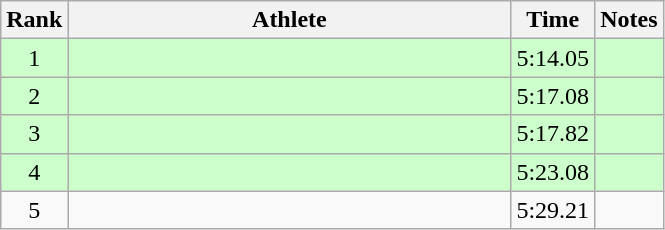<table class="wikitable" style="text-align:center">
<tr>
<th>Rank</th>
<th Style="width:18em">Athlete</th>
<th>Time</th>
<th>Notes</th>
</tr>
<tr style="background:#cfc">
<td>1</td>
<td style="text-align:left"></td>
<td>5:14.05</td>
<td></td>
</tr>
<tr style="background:#cfc">
<td>2</td>
<td style="text-align:left"></td>
<td>5:17.08</td>
<td></td>
</tr>
<tr style="background:#cfc">
<td>3</td>
<td style="text-align:left"></td>
<td>5:17.82</td>
<td></td>
</tr>
<tr style="background:#cfc">
<td>4</td>
<td style="text-align:left"></td>
<td>5:23.08</td>
<td></td>
</tr>
<tr>
<td>5</td>
<td style="text-align:left"></td>
<td>5:29.21</td>
<td></td>
</tr>
</table>
